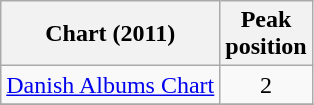<table class="wikitable sortable">
<tr>
<th>Chart (2011)</th>
<th>Peak<br>position</th>
</tr>
<tr>
<td><a href='#'>Danish Albums Chart</a></td>
<td align="center">2</td>
</tr>
<tr>
</tr>
</table>
